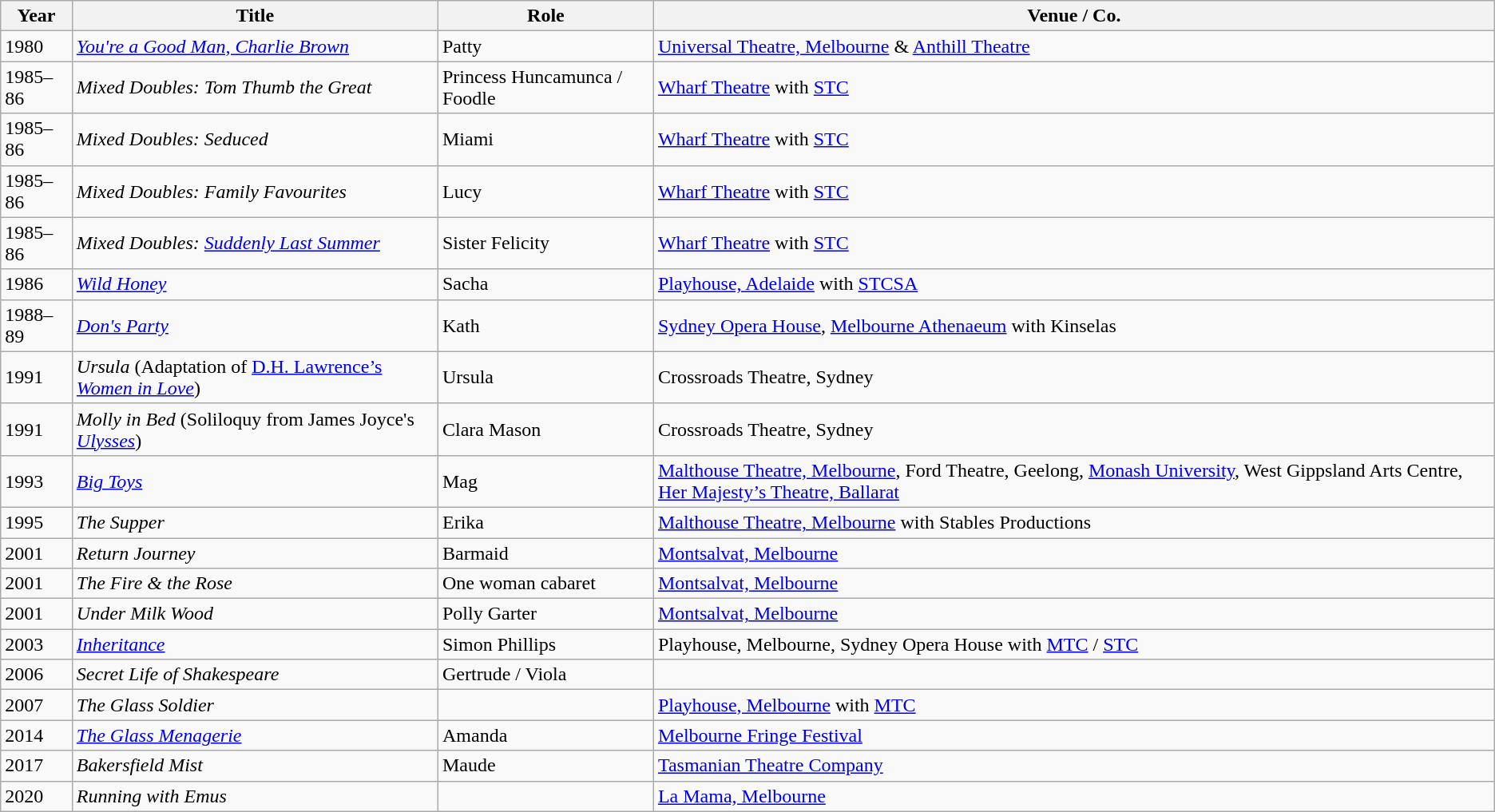<table class="wikitable sortable">
<tr>
<th>Year</th>
<th>Title</th>
<th>Role</th>
<th>Venue / Co.</th>
</tr>
<tr>
<td>1980</td>
<td><em><a href='#'>You're a Good Man, Charlie Brown</a></em></td>
<td>Patty</td>
<td><a href='#'>Universal Theatre, Melbourne</a> & <a href='#'>Anthill Theatre</a></td>
</tr>
<tr>
<td>1985–86</td>
<td><em>Mixed Doubles: Tom Thumb the Great</em></td>
<td>Princess Huncamunca / Foodle</td>
<td><a href='#'>Wharf Theatre</a> with <a href='#'>STC</a></td>
</tr>
<tr>
<td>1985–86</td>
<td><em>Mixed Doubles: Seduced</em></td>
<td>Miami</td>
<td><a href='#'>Wharf Theatre</a> with <a href='#'>STC</a></td>
</tr>
<tr>
<td>1985–86</td>
<td><em>Mixed Doubles: Family Favourites</em></td>
<td>Lucy</td>
<td><a href='#'>Wharf Theatre</a> with <a href='#'>STC</a></td>
</tr>
<tr>
<td>1985–86</td>
<td><em>Mixed Doubles: <a href='#'>Suddenly Last Summer</a></em></td>
<td>Sister Felicity</td>
<td><a href='#'>Wharf Theatre</a> with <a href='#'>STC</a></td>
</tr>
<tr>
<td>1986</td>
<td><em><a href='#'>Wild Honey</a></em></td>
<td>Sacha</td>
<td><a href='#'>Playhouse, Adelaide</a> with <a href='#'>STCSA</a></td>
</tr>
<tr>
<td>1988–89</td>
<td><em><a href='#'>Don's Party</a></em></td>
<td>Kath</td>
<td><a href='#'>Sydney Opera House</a>, <a href='#'>Melbourne Athenaeum</a> with Kinselas</td>
</tr>
<tr>
<td>1991</td>
<td><em>Ursula</em> (Adaptation of <a href='#'>D.H. Lawrence’s</a> <em><a href='#'>Women in Love</a></em>)</td>
<td>Ursula</td>
<td>Crossroads Theatre, Sydney</td>
</tr>
<tr>
<td>1991</td>
<td><em>Molly in Bed</em> (Soliloquy from James Joyce's <em><a href='#'>Ulysses</a></em>)</td>
<td>Clara Mason</td>
<td>Crossroads Theatre, Sydney</td>
</tr>
<tr>
<td>1993</td>
<td><em><a href='#'>Big Toys</a></em></td>
<td>Mag</td>
<td><a href='#'>Malthouse Theatre, Melbourne</a>, Ford Theatre, Geelong, <a href='#'>Monash University</a>, West Gippsland Arts Centre, <a href='#'>Her Majesty’s Theatre, Ballarat</a></td>
</tr>
<tr>
<td>1995</td>
<td><em>The Supper</em></td>
<td>Erika</td>
<td><a href='#'>Malthouse Theatre, Melbourne</a> with Stables Productions</td>
</tr>
<tr>
<td>2001</td>
<td><em>Return Journey</em></td>
<td>Barmaid</td>
<td><a href='#'>Montsalvat, Melbourne</a></td>
</tr>
<tr>
<td>2001</td>
<td><em>The Fire & the Rose</em></td>
<td>One woman cabaret</td>
<td><a href='#'>Montsalvat, Melbourne</a></td>
</tr>
<tr>
<td>2001</td>
<td><em>Under Milk Wood</em></td>
<td>Polly Garter</td>
<td><a href='#'>Montsalvat, Melbourne</a></td>
</tr>
<tr>
<td>2003</td>
<td><em><a href='#'>Inheritance</a></em></td>
<td>Simon Phillips</td>
<td>Playhouse, Melbourne, Sydney Opera House with <a href='#'>MTC</a> / <a href='#'>STC</a></td>
</tr>
<tr>
<td>2006</td>
<td><em>Secret Life of Shakespeare</em></td>
<td>Gertrude / Viola</td>
<td></td>
</tr>
<tr>
<td>2007</td>
<td><em>The Glass Soldier</em></td>
<td></td>
<td><a href='#'>Playhouse, Melbourne</a> with <a href='#'>MTC</a></td>
</tr>
<tr>
<td>2014</td>
<td><em><a href='#'>The Glass Menagerie</a></em></td>
<td>Amanda</td>
<td><a href='#'>Melbourne Fringe Festival</a></td>
</tr>
<tr>
<td>2017</td>
<td><em>Bakersfield Mist</em></td>
<td>Maude</td>
<td><a href='#'>Tasmanian Theatre Company</a></td>
</tr>
<tr>
<td>2020</td>
<td><em>Running with Emus</em></td>
<td></td>
<td><a href='#'>La Mama, Melbourne</a></td>
</tr>
</table>
